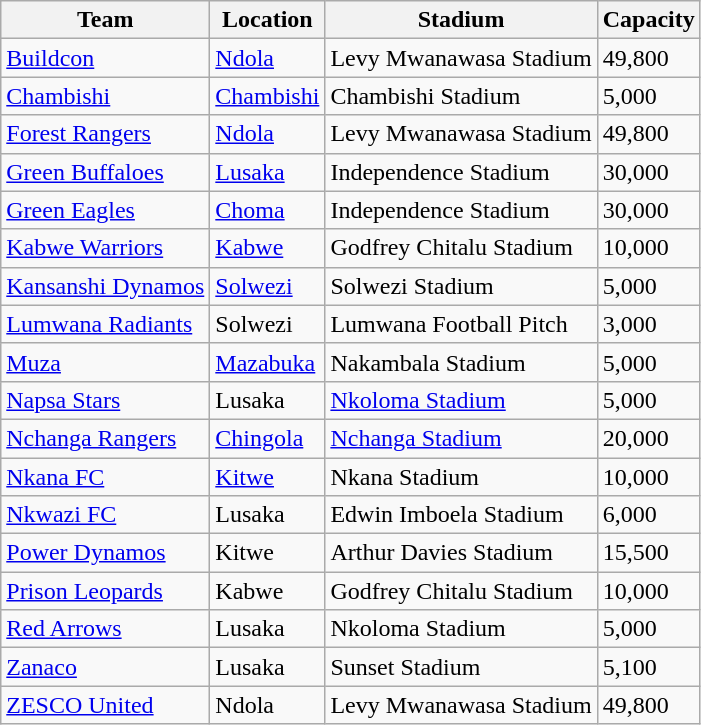<table class="wikitable sortable">
<tr>
<th>Team</th>
<th>Location</th>
<th>Stadium</th>
<th>Capacity</th>
</tr>
<tr>
<td><a href='#'>Buildcon</a></td>
<td><a href='#'>Ndola</a></td>
<td>Levy Mwanawasa Stadium</td>
<td>49,800</td>
</tr>
<tr>
<td><a href='#'>Chambishi</a></td>
<td><a href='#'>Chambishi</a></td>
<td>Chambishi Stadium</td>
<td>5,000</td>
</tr>
<tr>
<td><a href='#'>Forest Rangers</a></td>
<td><a href='#'>Ndola</a></td>
<td>Levy Mwanawasa Stadium</td>
<td>49,800</td>
</tr>
<tr>
<td><a href='#'>Green Buffaloes</a></td>
<td><a href='#'>Lusaka</a></td>
<td>Independence Stadium</td>
<td>30,000</td>
</tr>
<tr>
<td><a href='#'>Green Eagles</a></td>
<td><a href='#'>Choma</a></td>
<td>Independence Stadium</td>
<td>30,000</td>
</tr>
<tr>
<td><a href='#'>Kabwe Warriors</a></td>
<td><a href='#'>Kabwe</a></td>
<td>Godfrey Chitalu Stadium</td>
<td>10,000</td>
</tr>
<tr>
<td><a href='#'>Kansanshi Dynamos</a></td>
<td><a href='#'>Solwezi</a></td>
<td>Solwezi Stadium</td>
<td>5,000</td>
</tr>
<tr>
<td><a href='#'>Lumwana Radiants</a></td>
<td>Solwezi</td>
<td>Lumwana Football Pitch</td>
<td>3,000</td>
</tr>
<tr>
<td><a href='#'>Muza</a></td>
<td><a href='#'>Mazabuka</a></td>
<td>Nakambala Stadium</td>
<td>5,000</td>
</tr>
<tr>
<td><a href='#'>Napsa Stars</a></td>
<td>Lusaka</td>
<td><a href='#'>Nkoloma Stadium</a></td>
<td>5,000</td>
</tr>
<tr>
<td><a href='#'>Nchanga Rangers</a></td>
<td><a href='#'>Chingola</a></td>
<td><a href='#'>Nchanga Stadium</a></td>
<td>20,000</td>
</tr>
<tr>
<td><a href='#'>Nkana FC</a></td>
<td><a href='#'>Kitwe</a></td>
<td>Nkana Stadium</td>
<td>10,000</td>
</tr>
<tr>
<td><a href='#'>Nkwazi FC</a></td>
<td>Lusaka</td>
<td>Edwin Imboela Stadium</td>
<td>6,000</td>
</tr>
<tr>
<td><a href='#'>Power Dynamos</a></td>
<td>Kitwe</td>
<td>Arthur Davies Stadium</td>
<td>15,500</td>
</tr>
<tr>
<td><a href='#'>Prison Leopards</a></td>
<td>Kabwe</td>
<td>Godfrey Chitalu Stadium</td>
<td>10,000</td>
</tr>
<tr>
<td><a href='#'>Red Arrows</a></td>
<td>Lusaka</td>
<td>Nkoloma Stadium</td>
<td>5,000</td>
</tr>
<tr>
<td><a href='#'>Zanaco</a></td>
<td>Lusaka</td>
<td>Sunset Stadium</td>
<td>5,100</td>
</tr>
<tr>
<td><a href='#'>ZESCO United</a></td>
<td>Ndola</td>
<td>Levy Mwanawasa Stadium</td>
<td>49,800</td>
</tr>
</table>
